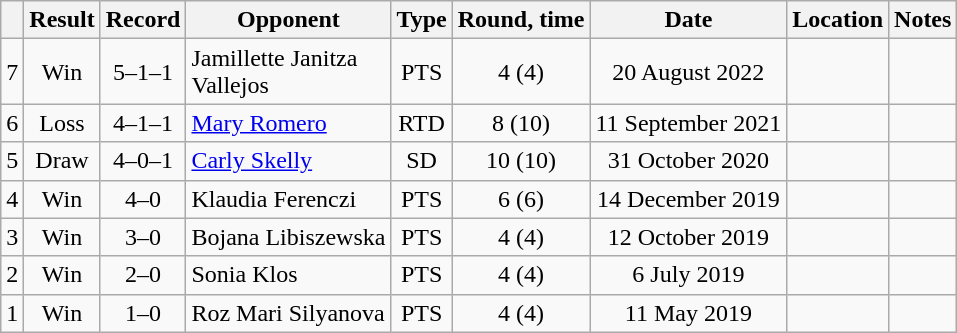<table class="wikitable" style="text-align:center">
<tr>
<th></th>
<th>Result</th>
<th>Record</th>
<th>Opponent</th>
<th>Type</th>
<th>Round, time</th>
<th>Date</th>
<th>Location</th>
<th>Notes</th>
</tr>
<tr>
<td>7</td>
<td>Win</td>
<td>5–1–1</td>
<td align=left>Jamillette Janitza<br>Vallejos</td>
<td>PTS</td>
<td>4 (4)</td>
<td>20 August 2022</td>
<td align=left></td>
<td></td>
</tr>
<tr>
<td>6</td>
<td>Loss</td>
<td>4–1–1</td>
<td align=left><a href='#'>Mary Romero</a></td>
<td>RTD</td>
<td>8 (10)</td>
<td>11 September 2021</td>
<td align=left></td>
<td align=left></td>
</tr>
<tr>
<td>5</td>
<td>Draw</td>
<td>4–0–1</td>
<td align=left><a href='#'>Carly Skelly</a></td>
<td>SD</td>
<td>10 (10)</td>
<td>31 October 2020</td>
<td align=left></td>
<td align=left></td>
</tr>
<tr>
<td>4</td>
<td>Win</td>
<td>4–0</td>
<td align=left>Klaudia Ferenczi</td>
<td>PTS</td>
<td>6 (6)</td>
<td>14 December 2019</td>
<td align=left></td>
<td></td>
</tr>
<tr>
<td>3</td>
<td>Win</td>
<td>3–0</td>
<td align=left>Bojana Libiszewska</td>
<td>PTS</td>
<td>4 (4)</td>
<td>12 October 2019</td>
<td align=left></td>
<td></td>
</tr>
<tr>
<td>2</td>
<td>Win</td>
<td>2–0</td>
<td align=left>Sonia Klos</td>
<td>PTS</td>
<td>4 (4)</td>
<td>6 July 2019</td>
<td align=left></td>
<td></td>
</tr>
<tr>
<td>1</td>
<td>Win</td>
<td>1–0</td>
<td align=left>Roz Mari Silyanova</td>
<td>PTS</td>
<td>4 (4)</td>
<td>11 May 2019</td>
<td align=left></td>
<td></td>
</tr>
</table>
